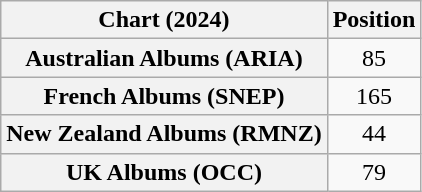<table class="wikitable sortable plainrowheaders" style="text-align:center">
<tr>
<th scope="col">Chart (2024)</th>
<th scope="col">Position</th>
</tr>
<tr>
<th scope="row">Australian Albums (ARIA)</th>
<td>85</td>
</tr>
<tr>
<th scope="row">French Albums (SNEP)</th>
<td>165</td>
</tr>
<tr>
<th scope="row">New Zealand Albums (RMNZ)</th>
<td>44</td>
</tr>
<tr>
<th scope="row">UK Albums (OCC)</th>
<td>79</td>
</tr>
</table>
